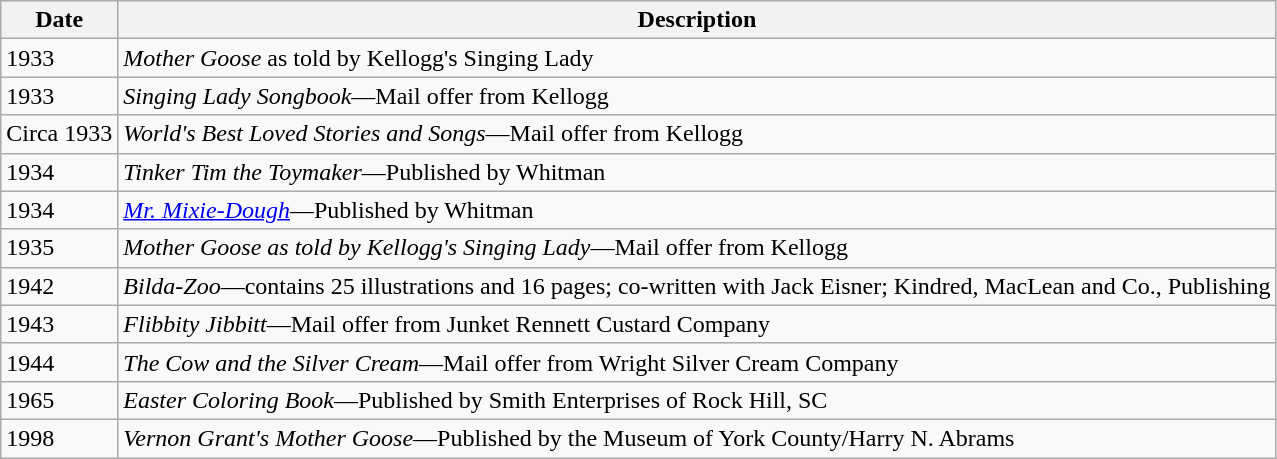<table class="wikitable">
<tr>
<th>Date</th>
<th>Description</th>
</tr>
<tr>
<td>1933</td>
<td><em>Mother Goose</em> as told by Kellogg's Singing Lady</td>
</tr>
<tr>
<td>1933</td>
<td><em>Singing Lady Songbook</em>—Mail offer from Kellogg</td>
</tr>
<tr>
<td>Circa 1933</td>
<td><em>World's Best Loved Stories and Songs</em>—Mail offer from Kellogg</td>
</tr>
<tr>
<td>1934</td>
<td><em>Tinker Tim the Toymaker</em>—Published by Whitman</td>
</tr>
<tr>
<td>1934</td>
<td><em><a href='#'>Mr. Mixie-Dough</a></em>—Published by Whitman</td>
</tr>
<tr>
<td>1935</td>
<td><em>Mother Goose as told by Kellogg's Singing Lady</em>—Mail offer from Kellogg</td>
</tr>
<tr>
<td>1942</td>
<td><em>Bilda-Zoo</em>—contains 25 illustrations and 16 pages; co-written with Jack Eisner; Kindred, MacLean and Co., Publishing</td>
</tr>
<tr>
<td>1943</td>
<td><em>Flibbity Jibbitt</em>—Mail offer from Junket Rennett Custard Company</td>
</tr>
<tr>
<td>1944</td>
<td><em>The Cow and the Silver Cream</em>—Mail offer from Wright Silver Cream Company</td>
</tr>
<tr>
<td>1965</td>
<td><em>Easter Coloring Book</em>—Published by Smith Enterprises of Rock Hill, SC</td>
</tr>
<tr>
<td>1998</td>
<td><em>Vernon Grant's Mother Goose</em>—Published by the Museum of York County/Harry N. Abrams</td>
</tr>
</table>
